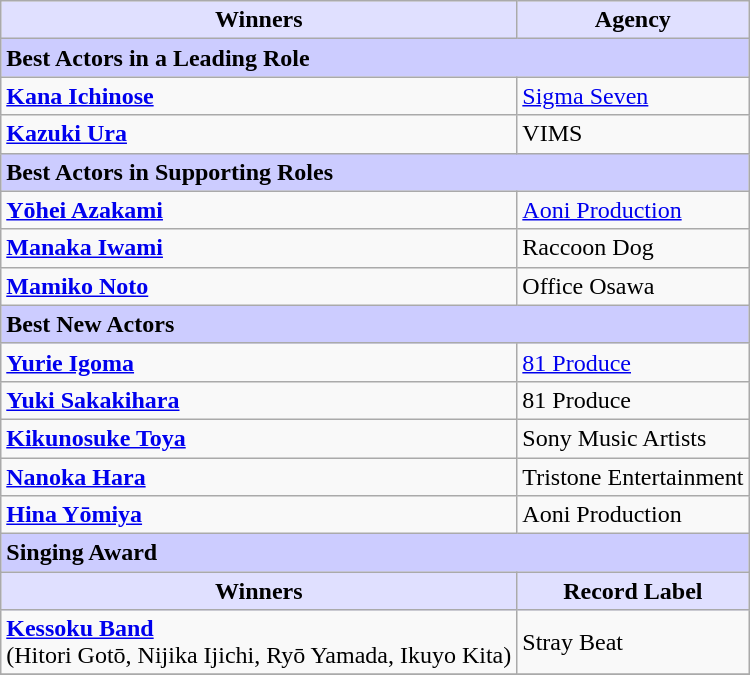<table class="wikitable">
<tr>
<th style="background: #e0e0ff">Winners</th>
<th style="background: #e0e0ff">Agency</th>
</tr>
<tr>
<td colspan="2" style="background: #ccccff"><strong>Best Actors in a Leading Role</strong></td>
</tr>
<tr>
<td><strong><a href='#'>Kana Ichinose</a></strong></td>
<td><a href='#'>Sigma Seven</a></td>
</tr>
<tr>
<td><strong><a href='#'>Kazuki Ura</a></strong></td>
<td>VIMS</td>
</tr>
<tr>
<td colspan="2" style="background: #ccccff"><strong>Best Actors in Supporting Roles</strong></td>
</tr>
<tr>
<td><strong><a href='#'>Yōhei Azakami</a></strong></td>
<td><a href='#'>Aoni Production</a></td>
</tr>
<tr>
<td><strong><a href='#'>Manaka Iwami</a></strong></td>
<td>Raccoon Dog</td>
</tr>
<tr>
<td><strong><a href='#'>Mamiko Noto</a></strong></td>
<td>Office Osawa</td>
</tr>
<tr>
<td colspan="2" style="background: #ccccff"><strong>Best New Actors</strong></td>
</tr>
<tr>
<td><strong><a href='#'>Yurie Igoma</a></strong></td>
<td><a href='#'>81 Produce</a></td>
</tr>
<tr>
<td><strong><a href='#'>Yuki Sakakihara</a></strong></td>
<td>81 Produce</td>
</tr>
<tr>
<td><strong><a href='#'>Kikunosuke Toya</a></strong></td>
<td>Sony Music Artists</td>
</tr>
<tr>
<td><strong><a href='#'>Nanoka Hara</a></strong></td>
<td>Tristone Entertainment</td>
</tr>
<tr>
<td><strong><a href='#'>Hina Yōmiya</a></strong></td>
<td>Aoni Production</td>
</tr>
<tr>
<td colspan="2" style="background: #ccccff"><strong>Singing Award</strong></td>
</tr>
<tr>
<th style="background: #e0e0ff">Winners</th>
<th style="background: #e0e0ff">Record Label</th>
</tr>
<tr>
<td><strong><a href='#'>Kessoku Band</a></strong><br>(Hitori Gotō, Nijika Ijichi, Ryō Yamada, Ikuyo Kita)</td>
<td>Stray Beat</td>
</tr>
<tr>
</tr>
</table>
